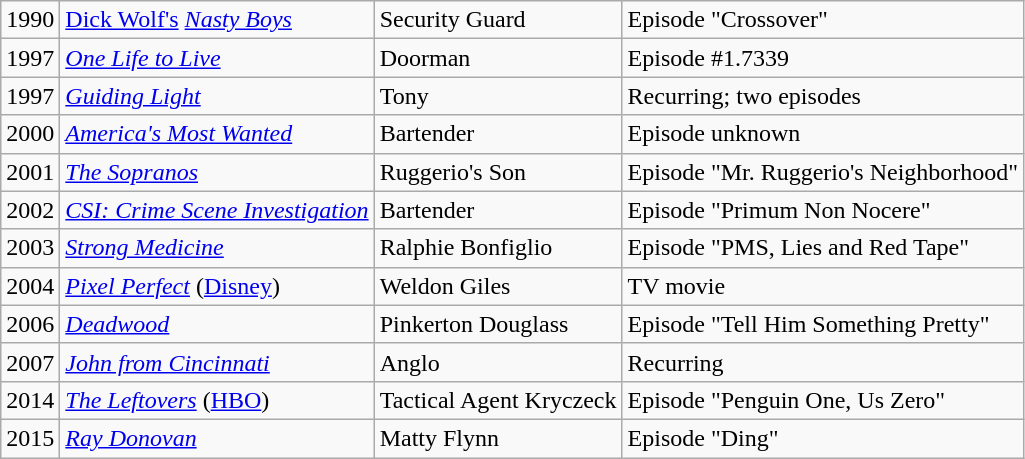<table class="wikitable sortable">
<tr>
<td>1990</td>
<td><a href='#'>Dick Wolf's</a> <em><a href='#'>Nasty Boys</a></em></td>
<td>Security Guard</td>
<td>Episode "Crossover"</td>
</tr>
<tr>
<td>1997</td>
<td><em><a href='#'>One Life to Live</a></em></td>
<td>Doorman</td>
<td>Episode #1.7339</td>
</tr>
<tr>
<td>1997</td>
<td><em><a href='#'>Guiding Light</a></em></td>
<td>Tony</td>
<td>Recurring; two episodes</td>
</tr>
<tr>
<td>2000</td>
<td><em><a href='#'>America's Most Wanted</a></em></td>
<td>Bartender</td>
<td>Episode unknown</td>
</tr>
<tr>
<td>2001</td>
<td><em><a href='#'>The Sopranos</a></em></td>
<td>Ruggerio's Son</td>
<td>Episode "Mr. Ruggerio's Neighborhood"</td>
</tr>
<tr>
<td>2002</td>
<td><em><a href='#'>CSI: Crime Scene Investigation</a></em></td>
<td>Bartender</td>
<td>Episode "Primum Non Nocere"</td>
</tr>
<tr>
<td>2003</td>
<td><em><a href='#'>Strong Medicine</a></em></td>
<td>Ralphie Bonfiglio</td>
<td>Episode "PMS, Lies and Red Tape"</td>
</tr>
<tr>
<td>2004</td>
<td><em><a href='#'>Pixel Perfect</a></em> (<a href='#'>Disney</a>)</td>
<td>Weldon Giles</td>
<td>TV movie</td>
</tr>
<tr>
<td>2006</td>
<td><em><a href='#'>Deadwood</a></em></td>
<td>Pinkerton Douglass</td>
<td>Episode "Tell Him Something Pretty"</td>
</tr>
<tr>
<td>2007</td>
<td><em><a href='#'>John from Cincinnati</a></em></td>
<td>Anglo</td>
<td>Recurring</td>
</tr>
<tr>
<td>2014</td>
<td><em><a href='#'>The Leftovers</a></em> (<a href='#'>HBO</a>)</td>
<td>Tactical Agent Kryczeck</td>
<td>Episode "Penguin One, Us Zero"</td>
</tr>
<tr>
<td>2015</td>
<td><em><a href='#'>Ray Donovan</a></em></td>
<td>Matty Flynn</td>
<td>Episode "Ding"</td>
</tr>
</table>
